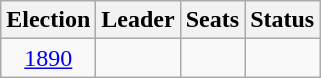<table class="wikitable" style="text-align:center">
<tr>
<th>Election</th>
<th>Leader</th>
<th>Seats</th>
<th>Status</th>
</tr>
<tr>
<td><a href='#'>1890</a></td>
<td></td>
<td></td>
<td></td>
</tr>
</table>
